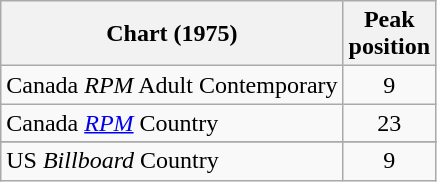<table class="wikitable sortable">
<tr>
<th>Chart (1975)</th>
<th>Peak<br>position</th>
</tr>
<tr>
<td>Canada <em>RPM</em> Adult Contemporary</td>
<td style="text-align:center;">9</td>
</tr>
<tr>
<td>Canada <em><a href='#'>RPM</a></em> Country</td>
<td style="text-align:center;">23</td>
</tr>
<tr>
</tr>
<tr>
</tr>
<tr>
<td>US <em>Billboard</em> Country</td>
<td style="text-align:center;">9</td>
</tr>
</table>
